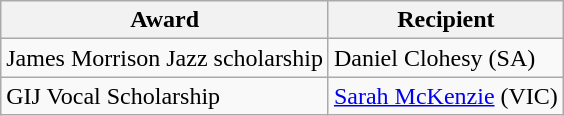<table class="wikitable">
<tr>
<th>Award</th>
<th>Recipient</th>
</tr>
<tr>
<td>James Morrison Jazz scholarship</td>
<td>Daniel Clohesy (SA)</td>
</tr>
<tr>
<td>GIJ Vocal Scholarship</td>
<td><a href='#'>Sarah McKenzie</a> (VIC)</td>
</tr>
</table>
